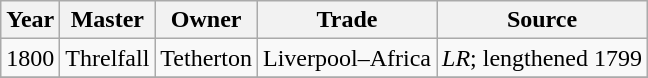<table class=" wikitable">
<tr>
<th>Year</th>
<th>Master</th>
<th>Owner</th>
<th>Trade</th>
<th>Source</th>
</tr>
<tr>
<td>1800</td>
<td>Threlfall</td>
<td>Tetherton</td>
<td>Liverpool–Africa</td>
<td><em>LR</em>; lengthened 1799</td>
</tr>
<tr>
</tr>
</table>
